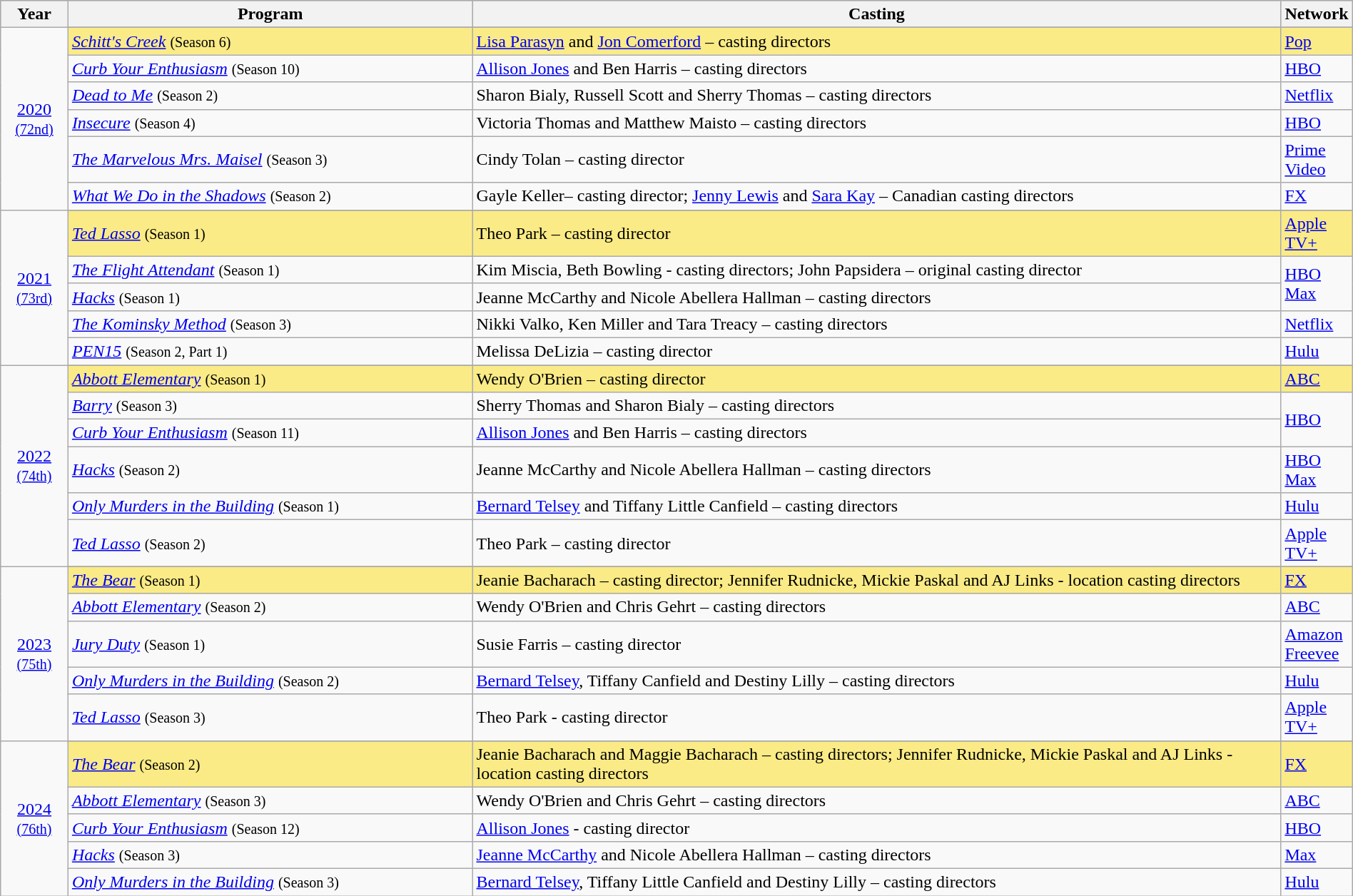<table class="wikitable" style="width:100%">
<tr bgcolor="#bebebe">
<th width="5%">Year</th>
<th width="30%">Program</th>
<th width="60%">Casting</th>
<th width="5%">Network</th>
</tr>
<tr>
<td rowspan=7 style="text-align:center"><a href='#'>2020</a><br><small><a href='#'>(72nd)</a></small><br></td>
</tr>
<tr style="background:#FAEB86">
<td><em><a href='#'>Schitt's Creek</a></em> <small>(Season 6)</small></td>
<td><a href='#'>Lisa Parasyn</a> and <a href='#'>Jon Comerford</a> – casting directors</td>
<td><a href='#'>Pop</a></td>
</tr>
<tr>
<td><em><a href='#'>Curb Your Enthusiasm</a></em> <small>(Season 10)</small></td>
<td><a href='#'>Allison Jones</a> and Ben Harris – casting directors</td>
<td><a href='#'>HBO</a></td>
</tr>
<tr>
<td><em><a href='#'>Dead to Me</a></em> <small>(Season 2)</small></td>
<td>Sharon Bialy, Russell Scott and Sherry Thomas – casting directors</td>
<td><a href='#'>Netflix</a></td>
</tr>
<tr>
<td><em><a href='#'>Insecure</a></em> <small>(Season 4)</small></td>
<td>Victoria Thomas and Matthew Maisto – casting directors</td>
<td><a href='#'>HBO</a></td>
</tr>
<tr>
<td><em><a href='#'>The Marvelous Mrs. Maisel</a></em> <small>(Season 3)</small></td>
<td>Cindy Tolan – casting director</td>
<td><a href='#'>Prime Video</a></td>
</tr>
<tr>
<td><em><a href='#'>What We Do in the Shadows</a></em> <small>(Season 2)</small></td>
<td>Gayle Keller– casting director; <a href='#'>Jenny Lewis</a> and <a href='#'>Sara Kay</a> – Canadian casting directors</td>
<td><a href='#'>FX</a></td>
</tr>
<tr>
<td rowspan=6 style="text-align:center"><a href='#'>2021</a><br><small><a href='#'>(73rd)</a></small><br></td>
</tr>
<tr style="background:#FAEB86">
<td><em><a href='#'>Ted Lasso</a></em> <small>(Season 1)</small></td>
<td>Theo Park – casting director</td>
<td><a href='#'>Apple TV+</a></td>
</tr>
<tr>
<td><em><a href='#'>The Flight Attendant</a></em> <small>(Season 1)</small></td>
<td>Kim Miscia, Beth Bowling - casting directors; John Papsidera – original casting director</td>
<td rowspan=2><a href='#'>HBO Max</a></td>
</tr>
<tr>
<td><em><a href='#'> Hacks</a></em> <small>(Season 1)</small></td>
<td>Jeanne McCarthy and Nicole Abellera Hallman – casting directors</td>
</tr>
<tr>
<td><em><a href='#'>The Kominsky Method</a></em> <small>(Season 3)</small></td>
<td>Nikki Valko, Ken Miller and Tara Treacy – casting directors</td>
<td><a href='#'>Netflix</a></td>
</tr>
<tr>
<td><em><a href='#'>PEN15</a></em> <small>(Season 2, Part 1)</small></td>
<td>Melissa DeLizia – casting director</td>
<td><a href='#'>Hulu</a></td>
</tr>
<tr>
<td rowspan=7 style="text-align:center"><a href='#'>2022</a><br><small><a href='#'>(74th)</a></small><br></td>
</tr>
<tr style="background:#FAEB86">
<td><em><a href='#'>Abbott Elementary</a></em> <small>(Season 1)</small></td>
<td>Wendy O'Brien – casting director</td>
<td><a href='#'>ABC</a></td>
</tr>
<tr>
<td><em><a href='#'>Barry</a></em> <small>(Season 3)</small></td>
<td>Sherry Thomas and Sharon Bialy – casting directors</td>
<td rowspan=2><a href='#'>HBO</a></td>
</tr>
<tr>
<td><em><a href='#'>Curb Your Enthusiasm</a></em> <small>(Season 11)</small></td>
<td><a href='#'>Allison Jones</a> and Ben Harris – casting directors</td>
</tr>
<tr>
<td><em><a href='#'>Hacks</a></em> <small>(Season 2)</small></td>
<td>Jeanne McCarthy and Nicole Abellera Hallman – casting directors</td>
<td><a href='#'>HBO Max</a></td>
</tr>
<tr>
<td><em><a href='#'>Only Murders in the Building</a></em> <small>(Season 1)</small></td>
<td><a href='#'>Bernard Telsey</a> and Tiffany Little Canfield – casting directors</td>
<td><a href='#'>Hulu</a></td>
</tr>
<tr>
<td><em><a href='#'>Ted Lasso</a></em> <small>(Season 2)</small></td>
<td>Theo Park – casting director</td>
<td><a href='#'>Apple TV+</a></td>
</tr>
<tr>
<td rowspan=6 style="text-align:center"><a href='#'>2023</a><br><small><a href='#'>(75th)</a></small><br></td>
</tr>
<tr style="background:#FAEB86">
<td><em><a href='#'>The Bear</a></em> <small>(Season 1)</small></td>
<td>Jeanie Bacharach – casting director; Jennifer Rudnicke, Mickie Paskal and AJ Links - location casting directors</td>
<td><a href='#'>FX</a></td>
</tr>
<tr>
<td><em><a href='#'>Abbott Elementary</a></em> <small>(Season 2)</small></td>
<td>Wendy O'Brien and Chris Gehrt – casting directors</td>
<td><a href='#'>ABC</a></td>
</tr>
<tr>
<td><em><a href='#'>Jury Duty</a></em> <small>(Season 1)</small></td>
<td>Susie Farris – casting director</td>
<td><a href='#'>Amazon Freevee</a></td>
</tr>
<tr>
<td><em><a href='#'>Only Murders in the Building</a></em> <small>(Season 2)</small></td>
<td><a href='#'>Bernard Telsey</a>, Tiffany Canfield and Destiny Lilly – casting directors</td>
<td><a href='#'>Hulu</a></td>
</tr>
<tr>
<td><em><a href='#'>Ted Lasso</a></em> <small>(Season 3)</small></td>
<td>Theo Park - casting director</td>
<td><a href='#'>Apple TV+</a></td>
</tr>
<tr>
<td rowspan=6 style="text-align:center"><a href='#'>2024</a><br><small><a href='#'>(76th)</a></small><br></td>
</tr>
<tr style="background:#FAEB86">
<td><em><a href='#'>The Bear</a></em> <small>(Season 2)</small></td>
<td>Jeanie Bacharach and Maggie Bacharach – casting directors; Jennifer Rudnicke, Mickie Paskal and AJ Links - location casting directors</td>
<td><a href='#'>FX</a></td>
</tr>
<tr>
<td><em><a href='#'>Abbott Elementary</a></em> <small>(Season 3)</small></td>
<td>Wendy O'Brien and Chris Gehrt – casting directors</td>
<td><a href='#'>ABC</a></td>
</tr>
<tr>
<td><em><a href='#'>Curb Your Enthusiasm</a></em> <small>(Season 12)</small></td>
<td><a href='#'>Allison Jones</a> - casting director</td>
<td><a href='#'>HBO</a></td>
</tr>
<tr>
<td><em><a href='#'>Hacks</a></em> <small>(Season 3)</small></td>
<td><a href='#'>Jeanne McCarthy</a> and Nicole Abellera Hallman – casting directors</td>
<td><a href='#'>Max</a></td>
</tr>
<tr>
<td><em><a href='#'>Only Murders in the Building</a></em> <small>(Season 3)</small></td>
<td><a href='#'>Bernard Telsey</a>, Tiffany Little Canfield and Destiny Lilly – casting directors</td>
<td><a href='#'>Hulu</a></td>
</tr>
</table>
